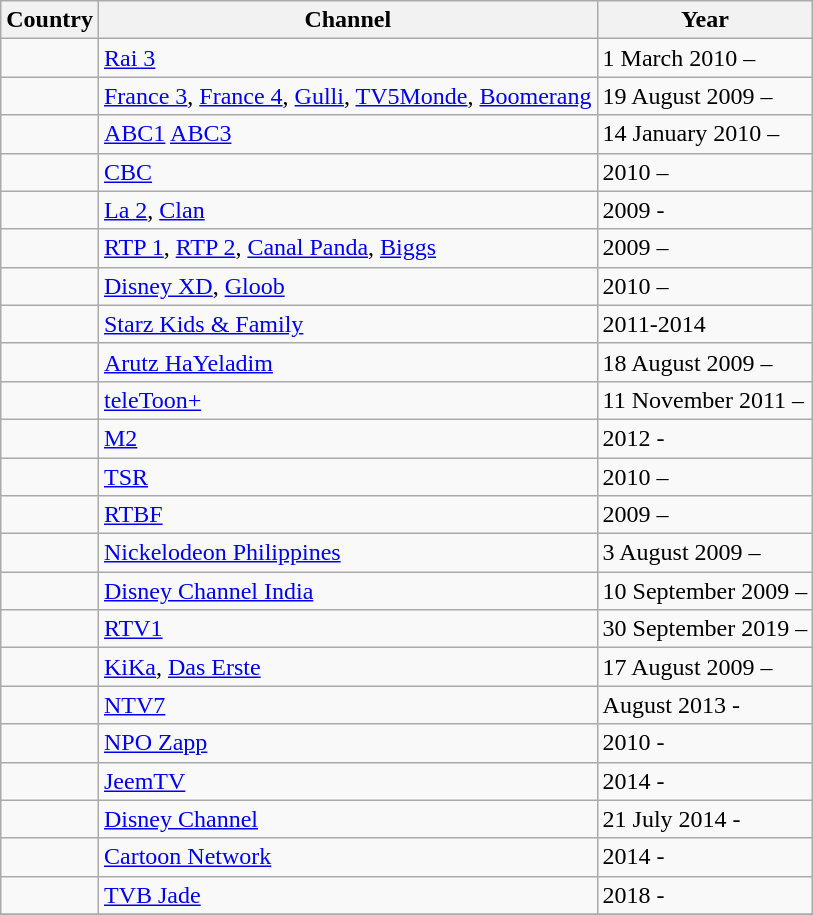<table class="wikitable">
<tr>
<th>Country</th>
<th>Channel</th>
<th>Year</th>
</tr>
<tr>
<td></td>
<td><a href='#'>Rai 3</a></td>
<td>1 March 2010 –</td>
</tr>
<tr>
<td></td>
<td><a href='#'>France 3</a>, <a href='#'>France 4</a>, <a href='#'>Gulli</a>, <a href='#'>TV5Monde</a>, <a href='#'>Boomerang</a></td>
<td>19 August 2009 –</td>
</tr>
<tr>
<td></td>
<td><a href='#'>ABC1</a> <a href='#'>ABC3</a></td>
<td>14 January 2010 –</td>
</tr>
<tr>
<td></td>
<td><a href='#'>CBC</a></td>
<td>2010 –</td>
</tr>
<tr>
<td></td>
<td><a href='#'>La 2</a>, <a href='#'>Clan</a></td>
<td>2009 -</td>
</tr>
<tr>
<td></td>
<td><a href='#'>RTP 1</a>, <a href='#'>RTP 2</a>, <a href='#'>Canal Panda</a>, <a href='#'>Biggs</a></td>
<td>2009 –</td>
</tr>
<tr>
<td></td>
<td><a href='#'>Disney XD</a>, <a href='#'>Gloob</a></td>
<td>2010 –</td>
</tr>
<tr>
<td></td>
<td><a href='#'>Starz Kids & Family</a></td>
<td>2011-2014</td>
</tr>
<tr>
<td></td>
<td><a href='#'>Arutz HaYeladim</a></td>
<td>18 August 2009 –</td>
</tr>
<tr>
<td></td>
<td><a href='#'>teleToon+</a></td>
<td>11 November 2011 –</td>
</tr>
<tr>
<td></td>
<td><a href='#'>M2</a></td>
<td>2012 -</td>
</tr>
<tr>
<td></td>
<td><a href='#'>TSR</a></td>
<td>2010 –</td>
</tr>
<tr>
<td></td>
<td><a href='#'>RTBF</a></td>
<td>2009 –</td>
</tr>
<tr>
<td></td>
<td><a href='#'>Nickelodeon Philippines</a></td>
<td>3 August 2009 –</td>
</tr>
<tr>
<td></td>
<td><a href='#'>Disney Channel India</a></td>
<td>10 September 2009 –</td>
</tr>
<tr>
<td></td>
<td><a href='#'>RTV1</a></td>
<td>30 September 2019 –</td>
</tr>
<tr>
<td></td>
<td><a href='#'>KiKa</a>, <a href='#'>Das Erste</a></td>
<td>17 August 2009 –</td>
</tr>
<tr>
<td></td>
<td><a href='#'>NTV7</a></td>
<td>August 2013 -</td>
</tr>
<tr>
<td></td>
<td><a href='#'>NPO Zapp</a></td>
<td>2010 -</td>
</tr>
<tr>
<td></td>
<td><a href='#'>JeemTV</a></td>
<td>2014 -</td>
</tr>
<tr>
<td></td>
<td><a href='#'>Disney Channel</a></td>
<td>21 July 2014 -</td>
</tr>
<tr>
<td></td>
<td><a href='#'>Cartoon Network</a></td>
<td>2014 -</td>
</tr>
<tr>
<td></td>
<td><a href='#'>TVB Jade</a></td>
<td>2018 -</td>
</tr>
<tr>
</tr>
</table>
